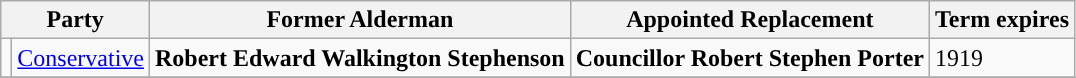<table class="wikitable">
<tr>
<th colspan="2">Party</th>
<th>Former Alderman</th>
<th>Appointed Replacement</th>
<th>Term expires</th>
</tr>
<tr>
<td style="background-color:"></td>
<td><a href='#'>Conservative</a></td>
<td><strong>Robert Edward Walkington Stephenson</strong></td>
<td><strong>Councillor Robert Stephen Porter</strong></td>
<td>1919</td>
</tr>
<tr>
</tr>
</table>
